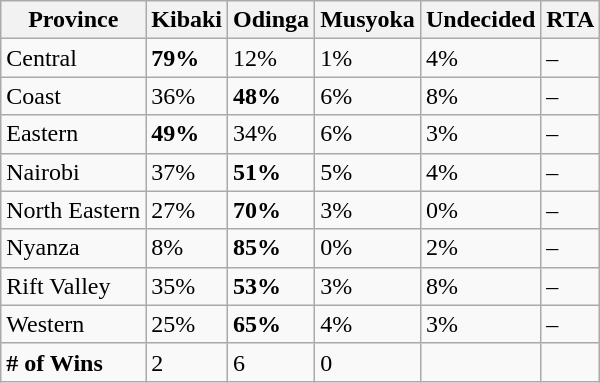<table class="wikitable sortable">
<tr>
<th>Province</th>
<th>Kibaki</th>
<th>Odinga</th>
<th>Musyoka</th>
<th>Undecided</th>
<th>RTA</th>
</tr>
<tr>
<td>Central</td>
<td><strong>79%</strong></td>
<td>12%</td>
<td>1%</td>
<td>4%</td>
<td>–</td>
</tr>
<tr>
<td>Coast</td>
<td>36%</td>
<td><strong>48%</strong></td>
<td>6%</td>
<td>8%</td>
<td>–</td>
</tr>
<tr>
<td>Eastern</td>
<td><strong>49%</strong></td>
<td>34%</td>
<td>6%</td>
<td>3%</td>
<td>–</td>
</tr>
<tr>
<td>Nairobi</td>
<td>37%</td>
<td><strong>51%</strong></td>
<td>5%</td>
<td>4%</td>
<td>–</td>
</tr>
<tr>
<td>North Eastern</td>
<td>27%</td>
<td><strong>70%</strong></td>
<td>3%</td>
<td>0%</td>
<td>–</td>
</tr>
<tr>
<td>Nyanza</td>
<td>8%</td>
<td><strong>85%</strong></td>
<td>0%</td>
<td>2%</td>
<td>–</td>
</tr>
<tr>
<td>Rift Valley</td>
<td>35%</td>
<td><strong>53%</strong></td>
<td>3%</td>
<td>8%</td>
<td>–</td>
</tr>
<tr>
<td>Western</td>
<td>25%</td>
<td><strong>65%</strong></td>
<td>4%</td>
<td>3%</td>
<td>–</td>
</tr>
<tr>
<td><strong># of Wins</strong></td>
<td>2</td>
<td>6</td>
<td>0</td>
<td></td>
<td></td>
</tr>
</table>
